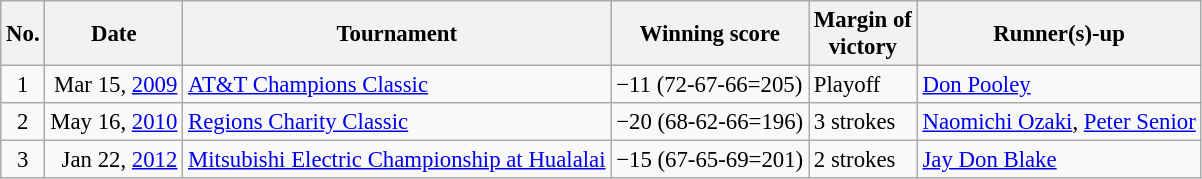<table class="wikitable" style="font-size:95%;">
<tr>
<th>No.</th>
<th>Date</th>
<th>Tournament</th>
<th>Winning score</th>
<th>Margin of<br>victory</th>
<th>Runner(s)-up</th>
</tr>
<tr>
<td align=center>1</td>
<td align=right>Mar 15, <a href='#'>2009</a></td>
<td><a href='#'>AT&T Champions Classic</a></td>
<td>−11 (72-67-66=205)</td>
<td>Playoff</td>
<td> <a href='#'>Don Pooley</a></td>
</tr>
<tr>
<td align=center>2</td>
<td align=right>May 16, <a href='#'>2010</a></td>
<td><a href='#'>Regions Charity Classic</a></td>
<td>−20 (68-62-66=196)</td>
<td>3 strokes</td>
<td> <a href='#'>Naomichi Ozaki</a>,  <a href='#'>Peter Senior</a></td>
</tr>
<tr>
<td align=center>3</td>
<td align=right>Jan 22, <a href='#'>2012</a></td>
<td><a href='#'>Mitsubishi Electric Championship at Hualalai</a></td>
<td>−15 (67-65-69=201)</td>
<td>2 strokes</td>
<td> <a href='#'>Jay Don Blake</a></td>
</tr>
</table>
